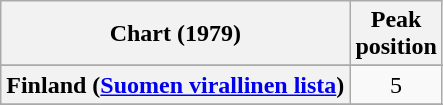<table class="wikitable sortable plainrowheaders" style="text-align:center">
<tr>
<th scope="col">Chart (1979)</th>
<th scope="col">Peak<br>position</th>
</tr>
<tr>
</tr>
<tr>
</tr>
<tr>
<th scope="row">Finland (<a href='#'>Suomen virallinen lista</a>)</th>
<td>5</td>
</tr>
<tr>
</tr>
<tr>
</tr>
<tr>
</tr>
<tr>
</tr>
</table>
